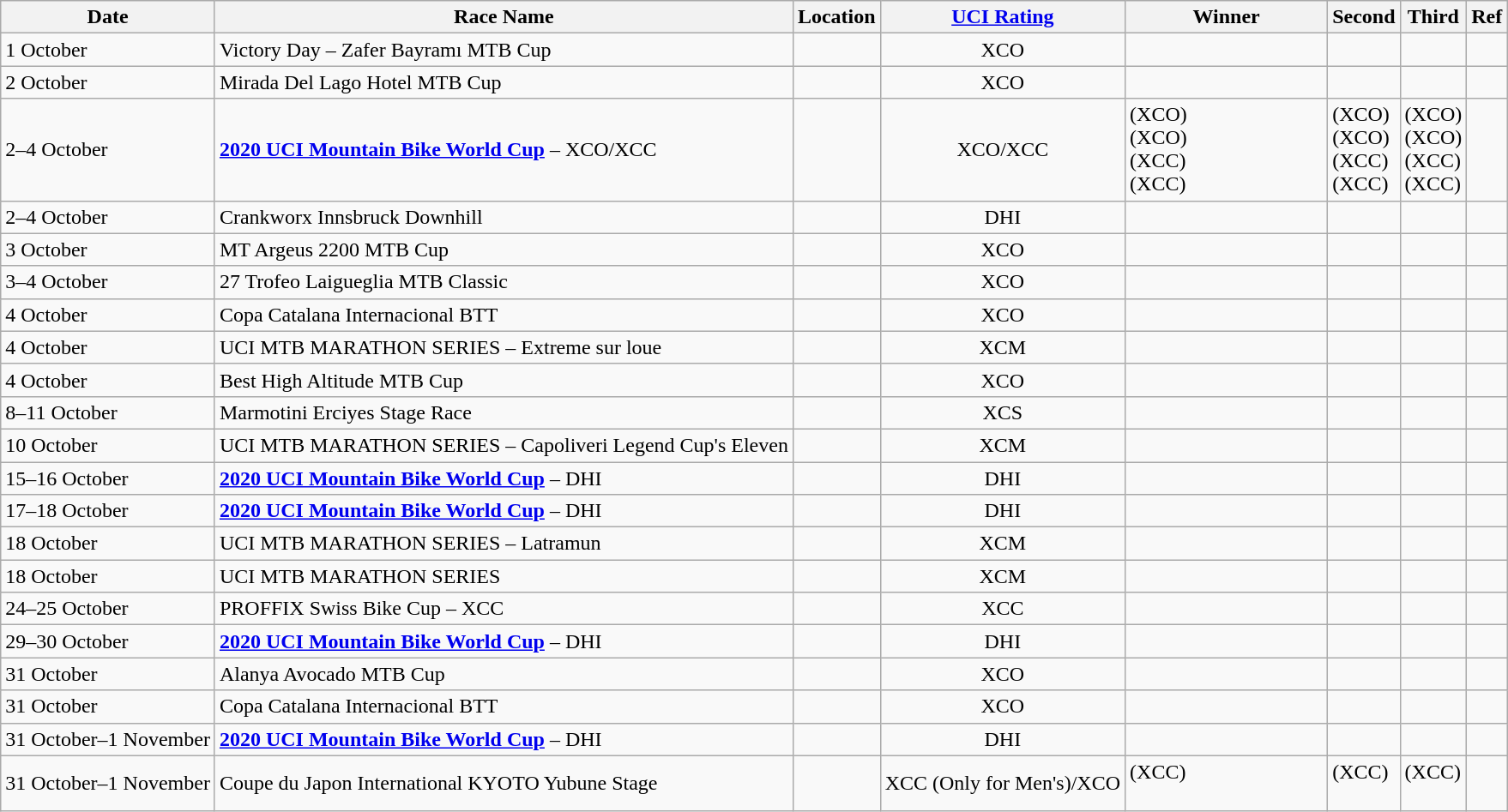<table class="wikitable sortable">
<tr>
<th>Date</th>
<th>Race Name</th>
<th>Location</th>
<th><a href='#'>UCI Rating</a></th>
<th width=150px>Winner</th>
<th>Second</th>
<th>Third</th>
<th>Ref</th>
</tr>
<tr>
<td>1 October</td>
<td>Victory Day – Zafer Bayramı MTB Cup</td>
<td></td>
<td align=center>XCO</td>
<td><br></td>
<td></td>
<td></td>
<td align=center></td>
</tr>
<tr>
<td>2 October</td>
<td>Mirada Del Lago Hotel MTB Cup</td>
<td></td>
<td align=center>XCO</td>
<td><br></td>
<td></td>
<td></td>
<td align=center></td>
</tr>
<tr>
<td>2–4 October</td>
<td><strong><a href='#'>2020 UCI Mountain Bike World Cup</a></strong> – XCO/XCC</td>
<td></td>
<td align=center>XCO/XCC</td>
<td> (XCO)<br> (XCO)<br> (XCC)<br> (XCC)</td>
<td> (XCO)<br> (XCO)<br> (XCC)<br> (XCC)</td>
<td> (XCO)<br> (XCO)<br> (XCC)<br> (XCC)</td>
<td align=center></td>
</tr>
<tr>
<td>2–4 October</td>
<td>Crankworx Innsbruck Downhill</td>
<td></td>
<td align=center>DHI</td>
<td><br></td>
<td><br></td>
<td><br></td>
<td align=center></td>
</tr>
<tr>
<td>3 October</td>
<td>MT Argeus 2200 MTB Cup</td>
<td></td>
<td align=center>XCO</td>
<td><br></td>
<td></td>
<td></td>
<td align=center></td>
</tr>
<tr>
<td>3–4 October</td>
<td>27 Trofeo Laigueglia MTB Classic</td>
<td></td>
<td align=center>XCO</td>
<td><br></td>
<td><br></td>
<td><br></td>
<td align=center></td>
</tr>
<tr>
<td>4 October</td>
<td>Copa Catalana Internacional BTT</td>
<td></td>
<td align=center>XCO</td>
<td><br></td>
<td><br></td>
<td><br></td>
<td align=center></td>
</tr>
<tr>
<td>4 October</td>
<td>UCI MTB MARATHON SERIES – Extreme sur loue</td>
<td></td>
<td align=center>XCM</td>
<td><br></td>
<td><br></td>
<td><br></td>
<td align=center></td>
</tr>
<tr>
<td>4 October</td>
<td>Best High Altitude MTB Cup</td>
<td></td>
<td align=center>XCO</td>
<td><br></td>
<td></td>
<td></td>
<td align=center></td>
</tr>
<tr>
<td>8–11 October</td>
<td>Marmotini Erciyes Stage Race</td>
<td></td>
<td align=center>XCS</td>
<td><br></td>
<td><br></td>
<td></td>
<td align=center></td>
</tr>
<tr>
<td>10 October</td>
<td>UCI MTB MARATHON SERIES – Capoliveri Legend Cup's Eleven</td>
<td></td>
<td align=center>XCM</td>
<td><br></td>
<td><br></td>
<td><br></td>
<td align=center></td>
</tr>
<tr>
<td>15–16 October</td>
<td><strong><a href='#'>2020 UCI Mountain Bike World Cup</a></strong> – DHI</td>
<td></td>
<td align=center>DHI</td>
<td><br></td>
<td><br></td>
<td><br></td>
<td align=center></td>
</tr>
<tr>
<td>17–18 October</td>
<td><strong><a href='#'>2020 UCI Mountain Bike World Cup</a></strong> – DHI</td>
<td></td>
<td align=center>DHI</td>
<td><br></td>
<td><br></td>
<td><br></td>
<td align=center></td>
</tr>
<tr>
<td>18 October</td>
<td>UCI MTB MARATHON SERIES – Latramun</td>
<td></td>
<td align=center>XCM</td>
<td><br></td>
<td><br></td>
<td><br></td>
<td align=center></td>
</tr>
<tr>
<td>18 October</td>
<td>UCI MTB MARATHON SERIES</td>
<td></td>
<td align=center>XCM</td>
<td><br></td>
<td><br></td>
<td><br></td>
<td align=center></td>
</tr>
<tr>
<td>24–25 October</td>
<td>PROFFIX Swiss Bike Cup – XCC</td>
<td></td>
<td align=center>XCC</td>
<td><br></td>
<td><br></td>
<td><br></td>
<td align=center></td>
</tr>
<tr>
<td>29–30 October</td>
<td><strong><a href='#'>2020 UCI Mountain Bike World Cup</a></strong> – DHI</td>
<td></td>
<td align=center>DHI</td>
<td><br></td>
<td><br></td>
<td><br></td>
<td align=center></td>
</tr>
<tr>
<td>31 October</td>
<td>Alanya Avocado MTB Cup</td>
<td></td>
<td align=center>XCO</td>
<td><br></td>
<td><br></td>
<td><br></td>
<td align=center></td>
</tr>
<tr>
<td>31 October</td>
<td>Copa Catalana Internacional BTT</td>
<td></td>
<td align=center>XCO</td>
<td><br></td>
<td><br></td>
<td><br></td>
<td align=center></td>
</tr>
<tr>
<td>31 October–1 November</td>
<td><strong><a href='#'>2020 UCI Mountain Bike World Cup</a></strong> – DHI</td>
<td></td>
<td align=center>DHI</td>
<td><br></td>
<td><br></td>
<td><br></td>
<td align=center></td>
</tr>
<tr>
<td>31 October–1 November</td>
<td>Coupe du Japon International KYOTO Yubune Stage</td>
<td></td>
<td align=center>XCC (Only for Men's)/XCO</td>
<td> (XCC)<br><br></td>
<td> (XCC)<br><br></td>
<td> (XCC)<br><br></td>
<td align=center></td>
</tr>
</table>
